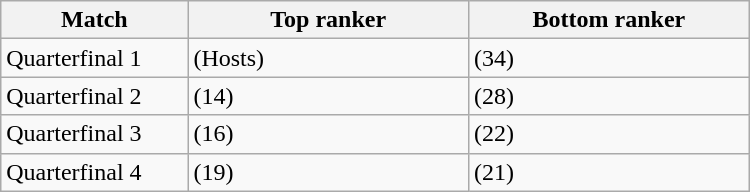<table class="wikitable" width=500>
<tr>
<th width=25%>Match</th>
<th width=37.5%>Top ranker</th>
<th width=37.5%>Bottom ranker</th>
</tr>
<tr>
<td>Quarterfinal 1</td>
<td> (Hosts)</td>
<td> (34)</td>
</tr>
<tr>
<td>Quarterfinal 2</td>
<td> (14)</td>
<td> (28)</td>
</tr>
<tr>
<td>Quarterfinal 3</td>
<td> (16)</td>
<td> (22)</td>
</tr>
<tr>
<td>Quarterfinal 4</td>
<td> (19)</td>
<td> (21)</td>
</tr>
</table>
